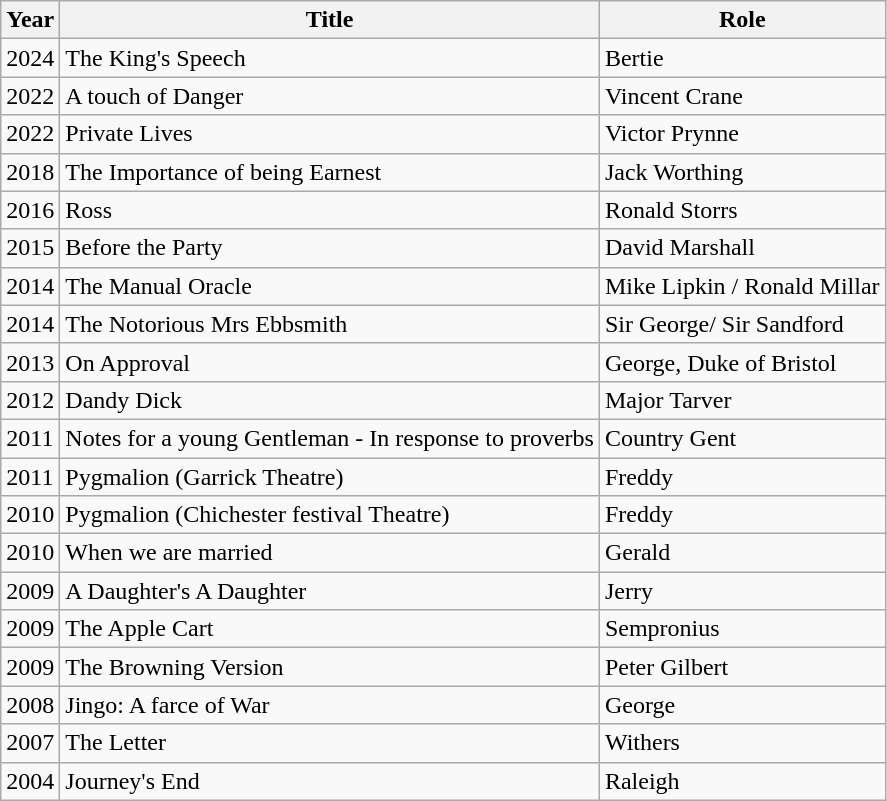<table class="wikitable">
<tr>
<th>Year</th>
<th>Title</th>
<th>Role</th>
</tr>
<tr>
<td>2024</td>
<td>The King's Speech</td>
<td>Bertie</td>
</tr>
<tr>
<td>2022</td>
<td>A touch of Danger</td>
<td>Vincent Crane</td>
</tr>
<tr>
<td>2022</td>
<td>Private Lives</td>
<td>Victor Prynne</td>
</tr>
<tr>
<td>2018</td>
<td>The Importance of being Earnest</td>
<td>Jack Worthing</td>
</tr>
<tr>
<td>2016</td>
<td>Ross</td>
<td>Ronald Storrs</td>
</tr>
<tr>
<td>2015</td>
<td>Before the Party</td>
<td>David Marshall</td>
</tr>
<tr>
<td>2014</td>
<td>The Manual Oracle</td>
<td>Mike Lipkin / Ronald Millar</td>
</tr>
<tr>
<td>2014</td>
<td>The Notorious Mrs Ebbsmith</td>
<td>Sir George/ Sir Sandford</td>
</tr>
<tr>
<td>2013</td>
<td>On Approval</td>
<td>George, Duke of Bristol</td>
</tr>
<tr>
<td>2012</td>
<td>Dandy Dick</td>
<td>Major Tarver</td>
</tr>
<tr>
<td>2011</td>
<td>Notes for a young Gentleman - In response to proverbs</td>
<td>Country Gent</td>
</tr>
<tr>
<td>2011</td>
<td>Pygmalion (Garrick Theatre)</td>
<td>Freddy</td>
</tr>
<tr>
<td>2010</td>
<td>Pygmalion (Chichester festival Theatre)</td>
<td>Freddy</td>
</tr>
<tr>
<td>2010</td>
<td>When we are married</td>
<td>Gerald</td>
</tr>
<tr>
<td>2009</td>
<td>A Daughter's A Daughter</td>
<td>Jerry</td>
</tr>
<tr>
<td>2009</td>
<td>The Apple Cart</td>
<td>Sempronius</td>
</tr>
<tr>
<td>2009</td>
<td>The Browning Version</td>
<td>Peter Gilbert</td>
</tr>
<tr>
<td>2008</td>
<td>Jingo: A farce of War</td>
<td>George</td>
</tr>
<tr>
<td>2007</td>
<td>The Letter</td>
<td>Withers</td>
</tr>
<tr>
<td>2004</td>
<td>Journey's End</td>
<td>Raleigh</td>
</tr>
</table>
